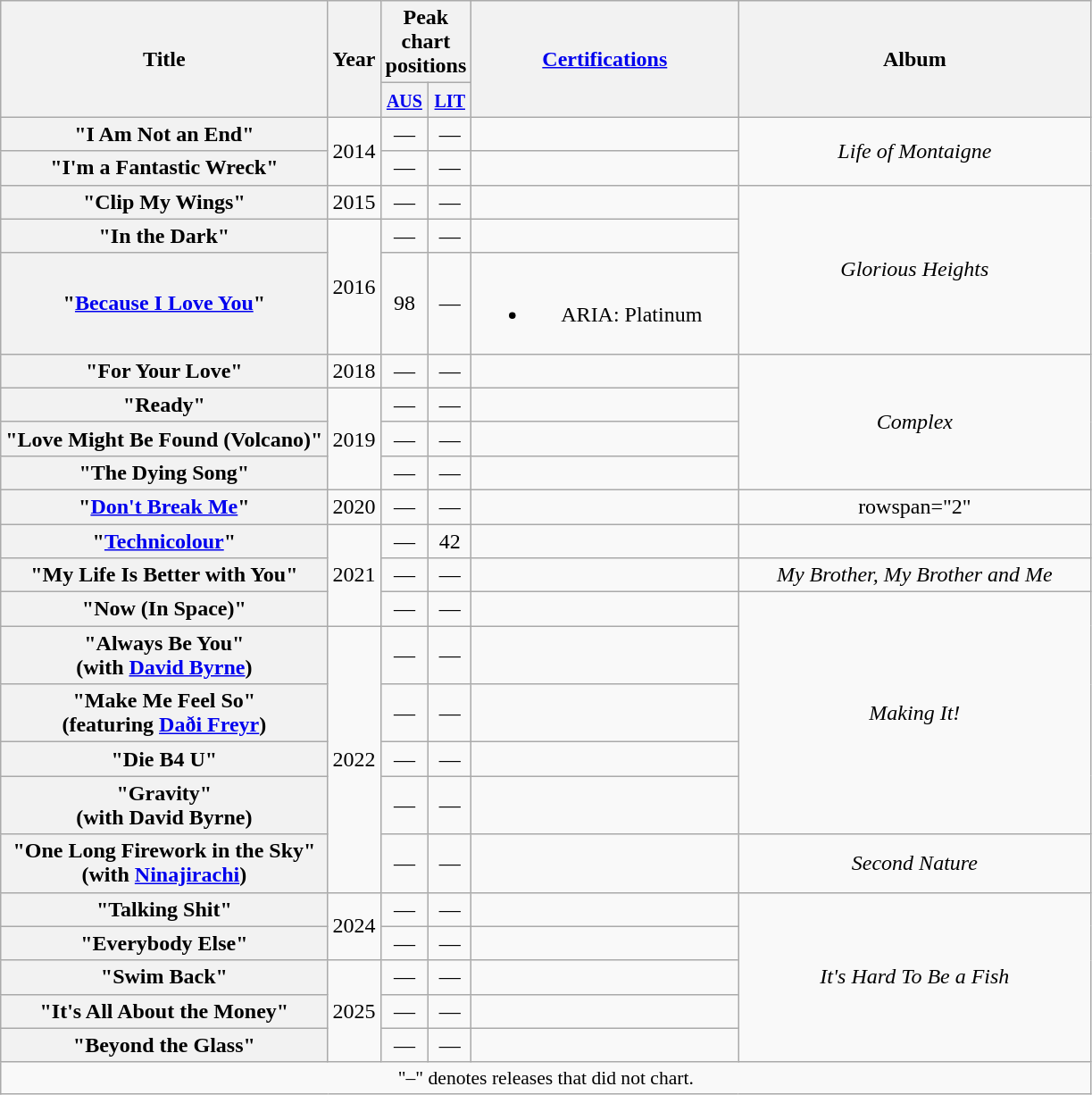<table class="wikitable plainrowheaders" style="text-align:center">
<tr>
<th scope="col" rowspan="2">Title</th>
<th scope="col" rowspan="2">Year</th>
<th scope="col" colspan="2">Peak<br>chart<br>positions</th>
<th scope="col" rowspan="2" style="width:12em;"><a href='#'>Certifications</a></th>
<th scope="col" rowspan="2" style="width:16em;">Album</th>
</tr>
<tr>
<th scope="col" style="text-align:center;"><small><a href='#'>AUS</a><br></small></th>
<th scope="col" style="text-align:center;"><small><a href='#'>LIT</a><br></small></th>
</tr>
<tr>
<th scope="row">"I Am Not an End"</th>
<td rowspan="2">2014</td>
<td>—</td>
<td>—</td>
<td></td>
<td rowspan="2"><em>Life of Montaigne</em></td>
</tr>
<tr>
<th scope="row">"I'm a Fantastic Wreck"</th>
<td>—</td>
<td>—</td>
<td></td>
</tr>
<tr>
<th scope="row">"Clip My Wings"</th>
<td>2015</td>
<td>—</td>
<td>—</td>
<td></td>
<td rowspan="3"><em>Glorious Heights</em></td>
</tr>
<tr>
<th scope="row">"In the Dark"</th>
<td rowspan="2">2016</td>
<td>—</td>
<td>—</td>
<td></td>
</tr>
<tr>
<th scope="row">"<a href='#'>Because I Love You</a>"</th>
<td>98</td>
<td>—</td>
<td><br><ul><li>ARIA: Platinum</li></ul></td>
</tr>
<tr>
<th scope="row">"For Your Love"</th>
<td>2018</td>
<td>—</td>
<td>—</td>
<td></td>
<td rowspan="4"><em>Complex</em></td>
</tr>
<tr>
<th scope="row">"Ready"</th>
<td rowspan="3">2019</td>
<td>—</td>
<td>—</td>
<td></td>
</tr>
<tr>
<th scope="row">"Love Might Be Found (Volcano)"</th>
<td>—</td>
<td>—</td>
<td></td>
</tr>
<tr>
<th scope="row">"The Dying Song"</th>
<td>—</td>
<td>—</td>
<td></td>
</tr>
<tr>
<th scope="row">"<a href='#'>Don't Break Me</a>"</th>
<td>2020</td>
<td>—</td>
<td>—</td>
<td></td>
<td>rowspan="2" </td>
</tr>
<tr>
<th scope="row">"<a href='#'>Technicolour</a>"</th>
<td rowspan="3">2021</td>
<td>—</td>
<td>42</td>
<td></td>
</tr>
<tr>
<th scope="row">"My Life Is Better with You"</th>
<td>—</td>
<td>—</td>
<td></td>
<td><em>My Brother, My Brother and Me</em></td>
</tr>
<tr>
<th scope="row">"Now (In Space)"</th>
<td>—</td>
<td>—</td>
<td></td>
<td rowspan="5"><em>Making It!</em></td>
</tr>
<tr>
<th scope="row">"Always Be You" <br>(with <a href='#'>David Byrne</a>)</th>
<td rowspan="5">2022</td>
<td>—</td>
<td>—</td>
<td></td>
</tr>
<tr>
<th scope="row">"Make Me Feel So" <br>(featuring <a href='#'>Daði Freyr</a>)</th>
<td>—</td>
<td>—</td>
<td></td>
</tr>
<tr>
<th scope="row">"Die B4 U"</th>
<td>—</td>
<td>—</td>
<td></td>
</tr>
<tr>
<th scope="row">"Gravity"<br>(with David Byrne)</th>
<td>—</td>
<td>—</td>
<td></td>
</tr>
<tr>
<th scope="row">"One Long Firework in the Sky"<br>(with <a href='#'>Ninajirachi</a>)</th>
<td>—</td>
<td>—</td>
<td></td>
<td><em>Second Nature</em></td>
</tr>
<tr>
<th scope="row">"Talking Shit"</th>
<td rowspan="2">2024</td>
<td>—</td>
<td>—</td>
<td></td>
<td rowspan="5"><em>It's Hard To Be a Fish</em></td>
</tr>
<tr>
<th scope="row">"Everybody Else"</th>
<td>—</td>
<td>—</td>
<td></td>
</tr>
<tr>
<th scope="row">"Swim Back"</th>
<td rowspan="3">2025</td>
<td>—</td>
<td>—</td>
<td></td>
</tr>
<tr>
<th scope="row">"It's All About the Money"</th>
<td>—</td>
<td>—</td>
<td></td>
</tr>
<tr>
<th scope="row">"Beyond the Glass"</th>
<td>—</td>
<td>—</td>
<td></td>
</tr>
<tr>
<td colspan="7" align="center" style="font-size:90%">"–" denotes releases that did not chart.</td>
</tr>
</table>
